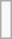<table class="wikitable">
<tr>
<td><br></td>
</tr>
</table>
